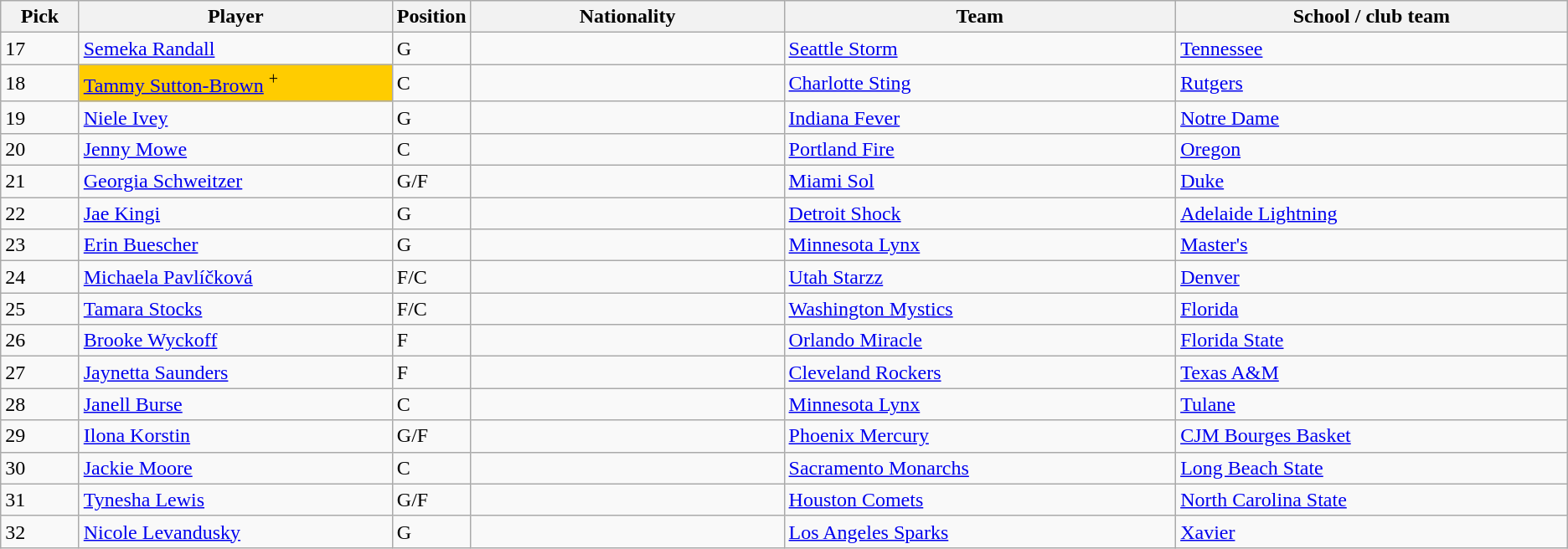<table class="wikitable sortable">
<tr>
<th style="width:5%;">Pick</th>
<th style="width:20%;">Player</th>
<th style="width:5%;">Position</th>
<th style="width:20%;">Nationality</th>
<th style="width:25%;">Team</th>
<th style="width:25%;">School / club team</th>
</tr>
<tr>
<td>17</td>
<td><a href='#'>Semeka Randall</a></td>
<td>G</td>
<td></td>
<td><a href='#'>Seattle Storm</a></td>
<td><a href='#'>Tennessee</a></td>
</tr>
<tr>
<td>18</td>
<td bgcolor="#FFCC00"><a href='#'>Tammy Sutton-Brown</a> <sup>+</sup></td>
<td>C</td>
<td></td>
<td><a href='#'>Charlotte Sting</a></td>
<td><a href='#'>Rutgers</a></td>
</tr>
<tr>
<td>19</td>
<td><a href='#'>Niele Ivey</a></td>
<td>G</td>
<td></td>
<td><a href='#'>Indiana Fever</a></td>
<td><a href='#'>Notre Dame</a></td>
</tr>
<tr>
<td>20</td>
<td><a href='#'>Jenny Mowe</a></td>
<td>C</td>
<td></td>
<td><a href='#'>Portland Fire</a></td>
<td><a href='#'>Oregon</a></td>
</tr>
<tr>
<td>21</td>
<td><a href='#'>Georgia Schweitzer</a></td>
<td>G/F</td>
<td></td>
<td><a href='#'>Miami Sol</a></td>
<td><a href='#'>Duke</a></td>
</tr>
<tr>
<td>22</td>
<td><a href='#'>Jae Kingi</a></td>
<td>G</td>
<td></td>
<td><a href='#'>Detroit Shock</a></td>
<td><a href='#'>Adelaide Lightning</a> </td>
</tr>
<tr>
<td>23</td>
<td><a href='#'>Erin Buescher</a></td>
<td>G</td>
<td></td>
<td><a href='#'>Minnesota Lynx</a></td>
<td><a href='#'>Master's</a></td>
</tr>
<tr>
<td>24</td>
<td><a href='#'>Michaela Pavlíčková</a></td>
<td>F/C</td>
<td></td>
<td><a href='#'>Utah Starzz</a></td>
<td><a href='#'>Denver</a></td>
</tr>
<tr>
<td>25</td>
<td><a href='#'>Tamara Stocks</a></td>
<td>F/C</td>
<td></td>
<td><a href='#'>Washington Mystics</a></td>
<td><a href='#'>Florida</a></td>
</tr>
<tr>
<td>26</td>
<td><a href='#'>Brooke Wyckoff</a></td>
<td>F</td>
<td></td>
<td><a href='#'>Orlando Miracle</a></td>
<td><a href='#'>Florida State</a></td>
</tr>
<tr>
<td>27</td>
<td><a href='#'>Jaynetta Saunders</a></td>
<td>F</td>
<td></td>
<td><a href='#'>Cleveland Rockers</a></td>
<td><a href='#'>Texas A&M</a></td>
</tr>
<tr>
<td>28</td>
<td><a href='#'>Janell Burse</a></td>
<td>C</td>
<td></td>
<td><a href='#'>Minnesota Lynx</a> </td>
<td><a href='#'>Tulane</a></td>
</tr>
<tr>
<td>29</td>
<td><a href='#'>Ilona Korstin</a></td>
<td>G/F</td>
<td></td>
<td><a href='#'>Phoenix Mercury</a></td>
<td><a href='#'>CJM Bourges Basket</a> </td>
</tr>
<tr>
<td>30</td>
<td><a href='#'>Jackie Moore</a></td>
<td>C</td>
<td></td>
<td><a href='#'>Sacramento Monarchs</a></td>
<td><a href='#'>Long Beach State</a></td>
</tr>
<tr>
<td>31</td>
<td><a href='#'>Tynesha Lewis</a></td>
<td>G/F</td>
<td></td>
<td><a href='#'>Houston Comets</a></td>
<td><a href='#'>North Carolina State</a></td>
</tr>
<tr>
<td>32</td>
<td><a href='#'>Nicole Levandusky</a></td>
<td>G</td>
<td></td>
<td><a href='#'>Los Angeles Sparks</a></td>
<td><a href='#'>Xavier</a></td>
</tr>
</table>
